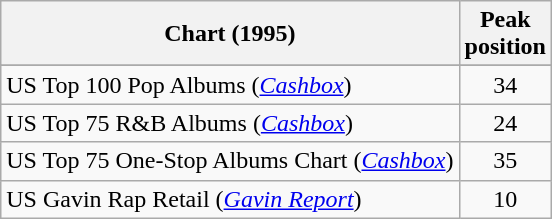<table class="wikitable">
<tr>
<th>Chart (1995)</th>
<th>Peak<br>position</th>
</tr>
<tr>
</tr>
<tr>
</tr>
<tr>
<td>US Top 100 Pop Albums (<em><a href='#'>Cashbox</a></em>)</td>
<td align="center">34</td>
</tr>
<tr>
<td>US Top 75 R&B Albums (<em><a href='#'>Cashbox</a></em>)</td>
<td align="center">24</td>
</tr>
<tr>
<td>US Top 75 One-Stop Albums Chart (<em><a href='#'>Cashbox</a></em>)</td>
<td align="center">35</td>
</tr>
<tr>
<td>US Gavin Rap Retail (<em><a href='#'>Gavin Report</a></em>)</td>
<td align="center">10</td>
</tr>
</table>
